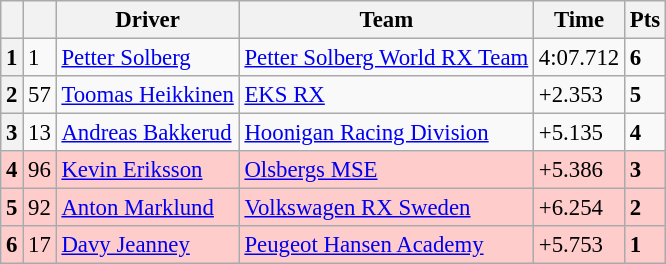<table class=wikitable style="font-size:95%">
<tr>
<th></th>
<th></th>
<th>Driver</th>
<th>Team</th>
<th>Time</th>
<th>Pts</th>
</tr>
<tr>
<th>1</th>
<td>1</td>
<td> <a href='#'>Petter Solberg</a></td>
<td><a href='#'>Petter Solberg World RX Team</a></td>
<td>4:07.712</td>
<td><strong>6</strong></td>
</tr>
<tr>
<th>2</th>
<td>57</td>
<td> <a href='#'>Toomas Heikkinen</a></td>
<td><a href='#'>EKS RX</a></td>
<td>+2.353</td>
<td><strong>5</strong></td>
</tr>
<tr>
<th>3</th>
<td>13</td>
<td> <a href='#'>Andreas Bakkerud</a></td>
<td><a href='#'>Hoonigan Racing Division</a></td>
<td>+5.135</td>
<td><strong>4</strong></td>
</tr>
<tr>
<th style="background:#ffcccc;">4</th>
<td style="background:#ffcccc;">96</td>
<td style="background:#ffcccc;"> <a href='#'>Kevin Eriksson</a></td>
<td style="background:#ffcccc;"><a href='#'>Olsbergs MSE</a></td>
<td style="background:#ffcccc;">+5.386</td>
<td style="background:#ffcccc;"><strong>3</strong></td>
</tr>
<tr>
<th style="background:#ffcccc;">5</th>
<td style="background:#ffcccc;">92</td>
<td style="background:#ffcccc;"> <a href='#'>Anton Marklund</a></td>
<td style="background:#ffcccc;"><a href='#'>Volkswagen RX Sweden</a></td>
<td style="background:#ffcccc;">+6.254</td>
<td style="background:#ffcccc;"><strong>2</strong></td>
</tr>
<tr>
<th style="background:#ffcccc;">6</th>
<td style="background:#ffcccc;">17</td>
<td style="background:#ffcccc;"> <a href='#'>Davy Jeanney</a></td>
<td style="background:#ffcccc;"><a href='#'>Peugeot Hansen Academy</a></td>
<td style="background:#ffcccc;">+5.753</td>
<td style="background:#ffcccc;"><strong>1</strong></td>
</tr>
</table>
